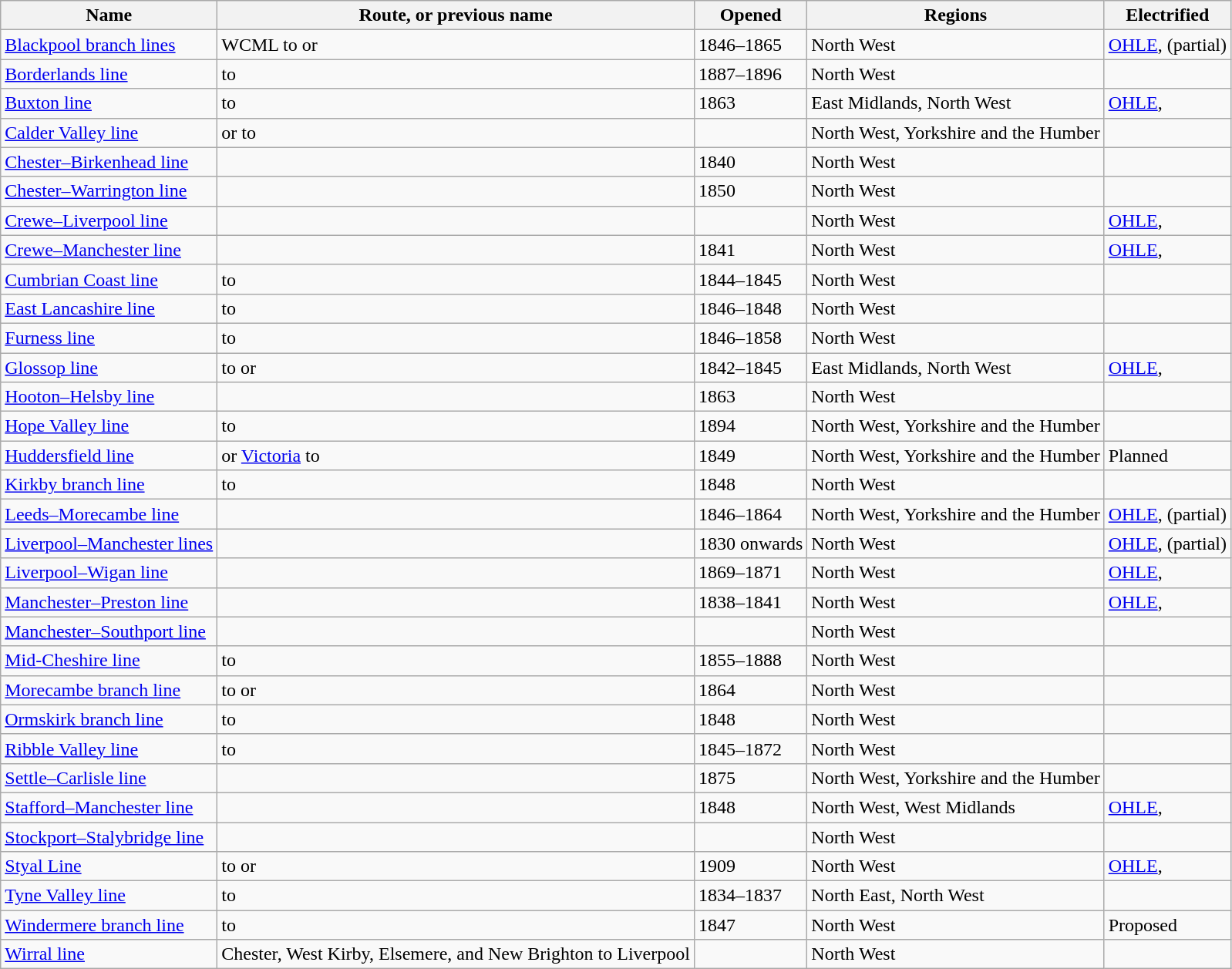<table class="wikitable sortable">
<tr>
<th>Name</th>
<th>Route, or previous name</th>
<th>Opened</th>
<th>Regions</th>
<th>Electrified</th>
</tr>
<tr>
<td><a href='#'>Blackpool branch lines</a></td>
<td>WCML to  or </td>
<td>1846–1865</td>
<td>North West</td>
<td><a href='#'>OHLE</a>,  (partial)</td>
</tr>
<tr>
<td><a href='#'>Borderlands line</a></td>
<td> to </td>
<td>1887–1896</td>
<td>North West</td>
<td></td>
</tr>
<tr>
<td><a href='#'>Buxton line</a></td>
<td> to </td>
<td>1863</td>
<td>East Midlands, North West</td>
<td><a href='#'>OHLE</a>, </td>
</tr>
<tr>
<td><a href='#'>Calder Valley line</a></td>
<td> or  to </td>
<td></td>
<td>North West, Yorkshire and the Humber</td>
<td></td>
</tr>
<tr>
<td><a href='#'>Chester–Birkenhead line</a></td>
<td></td>
<td>1840</td>
<td>North West</td>
<td></td>
</tr>
<tr>
<td><a href='#'>Chester–Warrington line</a></td>
<td></td>
<td>1850</td>
<td>North West</td>
<td></td>
</tr>
<tr>
<td><a href='#'>Crewe–Liverpool line</a></td>
<td></td>
<td></td>
<td>North West</td>
<td><a href='#'>OHLE</a>, </td>
</tr>
<tr>
<td><a href='#'>Crewe–Manchester line</a></td>
<td></td>
<td>1841</td>
<td>North West</td>
<td><a href='#'>OHLE</a>, </td>
</tr>
<tr>
<td><a href='#'>Cumbrian Coast line</a></td>
<td> to </td>
<td>1844–1845</td>
<td>North West</td>
<td></td>
</tr>
<tr>
<td><a href='#'>East Lancashire line</a></td>
<td> to </td>
<td>1846–1848</td>
<td>North West</td>
<td></td>
</tr>
<tr>
<td><a href='#'>Furness line</a></td>
<td> to </td>
<td>1846–1858</td>
<td>North West</td>
<td></td>
</tr>
<tr>
<td><a href='#'>Glossop line</a></td>
<td> to  or </td>
<td>1842–1845</td>
<td>East Midlands, North West</td>
<td><a href='#'>OHLE</a>, </td>
</tr>
<tr>
<td><a href='#'>Hooton–Helsby line</a></td>
<td></td>
<td>1863</td>
<td>North West</td>
<td></td>
</tr>
<tr>
<td><a href='#'>Hope Valley line</a></td>
<td> to </td>
<td>1894</td>
<td>North West, Yorkshire and the Humber</td>
<td></td>
</tr>
<tr>
<td><a href='#'>Huddersfield line</a></td>
<td> or <a href='#'>Victoria</a> to </td>
<td>1849</td>
<td>North West, Yorkshire and the Humber</td>
<td>Planned</td>
</tr>
<tr>
<td><a href='#'>Kirkby branch line</a></td>
<td> to </td>
<td>1848</td>
<td>North West</td>
<td></td>
</tr>
<tr>
<td><a href='#'>Leeds–Morecambe line</a></td>
<td></td>
<td>1846–1864</td>
<td>North West, Yorkshire and the Humber</td>
<td><a href='#'>OHLE</a>,  (partial)</td>
</tr>
<tr>
<td><a href='#'>Liverpool–Manchester lines</a></td>
<td></td>
<td>1830 onwards</td>
<td>North West</td>
<td><a href='#'>OHLE</a>,  (partial)</td>
</tr>
<tr>
<td><a href='#'>Liverpool–Wigan line</a></td>
<td></td>
<td>1869–1871</td>
<td>North West</td>
<td><a href='#'>OHLE</a>, </td>
</tr>
<tr>
<td><a href='#'>Manchester–Preston line</a></td>
<td></td>
<td>1838–1841</td>
<td>North West</td>
<td><a href='#'>OHLE</a>, </td>
</tr>
<tr>
<td><a href='#'>Manchester–Southport line</a></td>
<td></td>
<td></td>
<td>North West</td>
<td></td>
</tr>
<tr>
<td><a href='#'>Mid-Cheshire line</a></td>
<td> to </td>
<td>1855–1888</td>
<td>North West</td>
<td></td>
</tr>
<tr>
<td><a href='#'>Morecambe branch line</a></td>
<td> to  or </td>
<td>1864</td>
<td>North West</td>
<td></td>
</tr>
<tr>
<td><a href='#'>Ormskirk branch line</a></td>
<td> to </td>
<td>1848</td>
<td>North West</td>
<td></td>
</tr>
<tr>
<td><a href='#'>Ribble Valley line</a></td>
<td> to </td>
<td>1845–1872</td>
<td>North West</td>
<td></td>
</tr>
<tr>
<td><a href='#'>Settle–Carlisle line</a></td>
<td></td>
<td>1875</td>
<td>North West, Yorkshire and the Humber</td>
<td></td>
</tr>
<tr>
<td><a href='#'>Stafford–Manchester line</a></td>
<td></td>
<td>1848</td>
<td>North West, West Midlands</td>
<td><a href='#'>OHLE</a>, </td>
</tr>
<tr>
<td><a href='#'>Stockport–Stalybridge line</a></td>
<td></td>
<td></td>
<td>North West</td>
<td></td>
</tr>
<tr>
<td><a href='#'>Styal Line</a></td>
<td> to  or </td>
<td>1909</td>
<td>North West</td>
<td><a href='#'>OHLE</a>, </td>
</tr>
<tr>
<td><a href='#'>Tyne Valley line</a></td>
<td> to </td>
<td>1834–1837</td>
<td>North East, North West</td>
<td></td>
</tr>
<tr>
<td><a href='#'>Windermere branch line</a></td>
<td> to </td>
<td>1847</td>
<td>North West</td>
<td>Proposed</td>
</tr>
<tr>
<td><a href='#'>Wirral line</a></td>
<td>Chester, West Kirby, Elsemere, and New Brighton to Liverpool</td>
<td></td>
<td>North West</td>
<td></td>
</tr>
</table>
